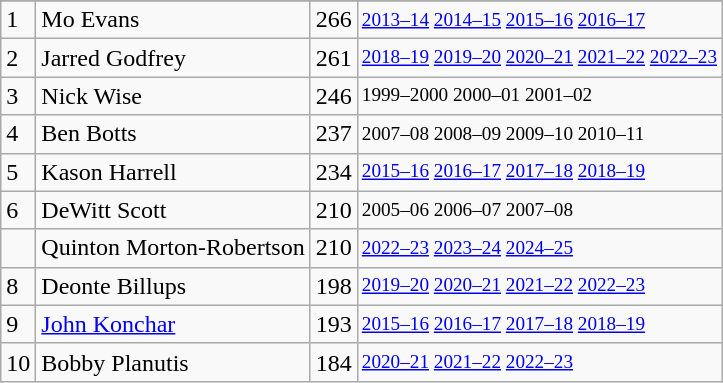<table class="wikitable">
<tr>
</tr>
<tr>
<td>1</td>
<td>Mo Evans</td>
<td>266</td>
<td style="font-size:80%;"><a href='#'>2013–14</a> <a href='#'>2014–15</a> <a href='#'>2015–16</a> <a href='#'>2016–17</a></td>
</tr>
<tr>
<td>2</td>
<td>Jarred Godfrey</td>
<td>261</td>
<td style="font-size:80%;"><a href='#'>2018–19</a> <a href='#'>2019–20</a> <a href='#'>2020–21</a> <a href='#'>2021–22</a> <a href='#'>2022–23</a></td>
</tr>
<tr>
<td>3</td>
<td>Nick Wise</td>
<td>246</td>
<td style="font-size:80%;">1999–2000 2000–01 2001–02</td>
</tr>
<tr>
<td>4</td>
<td>Ben Botts</td>
<td>237</td>
<td style="font-size:80%;">2007–08 2008–09 2009–10 2010–11</td>
</tr>
<tr>
<td>5</td>
<td>Kason Harrell</td>
<td>234</td>
<td style="font-size:80%;"><a href='#'>2015–16</a> <a href='#'>2016–17</a> <a href='#'>2017–18</a> <a href='#'>2018–19</a></td>
</tr>
<tr>
<td>6</td>
<td>DeWitt Scott</td>
<td>210</td>
<td style="font-size:80%;">2005–06 2006–07 2007–08</td>
</tr>
<tr>
<td></td>
<td>Quinton Morton-Robertson</td>
<td>210</td>
<td style="font-size:80%;"><a href='#'>2022–23</a> <a href='#'>2023–24</a> <a href='#'>2024–25</a></td>
</tr>
<tr>
<td>8</td>
<td>Deonte Billups</td>
<td>198</td>
<td style="font-size:80%;"><a href='#'>2019–20</a> <a href='#'>2020–21</a> <a href='#'>2021–22</a> <a href='#'>2022–23</a></td>
</tr>
<tr>
<td>9</td>
<td><a href='#'>John Konchar</a></td>
<td>193</td>
<td style="font-size:80%;"><a href='#'>2015–16</a> <a href='#'>2016–17</a> <a href='#'>2017–18</a> <a href='#'>2018–19</a></td>
</tr>
<tr>
<td>10</td>
<td>Bobby Planutis</td>
<td>184</td>
<td style="font-size:80%;"><a href='#'>2020–21</a> <a href='#'>2021–22</a> <a href='#'>2022–23</a></td>
</tr>
</table>
